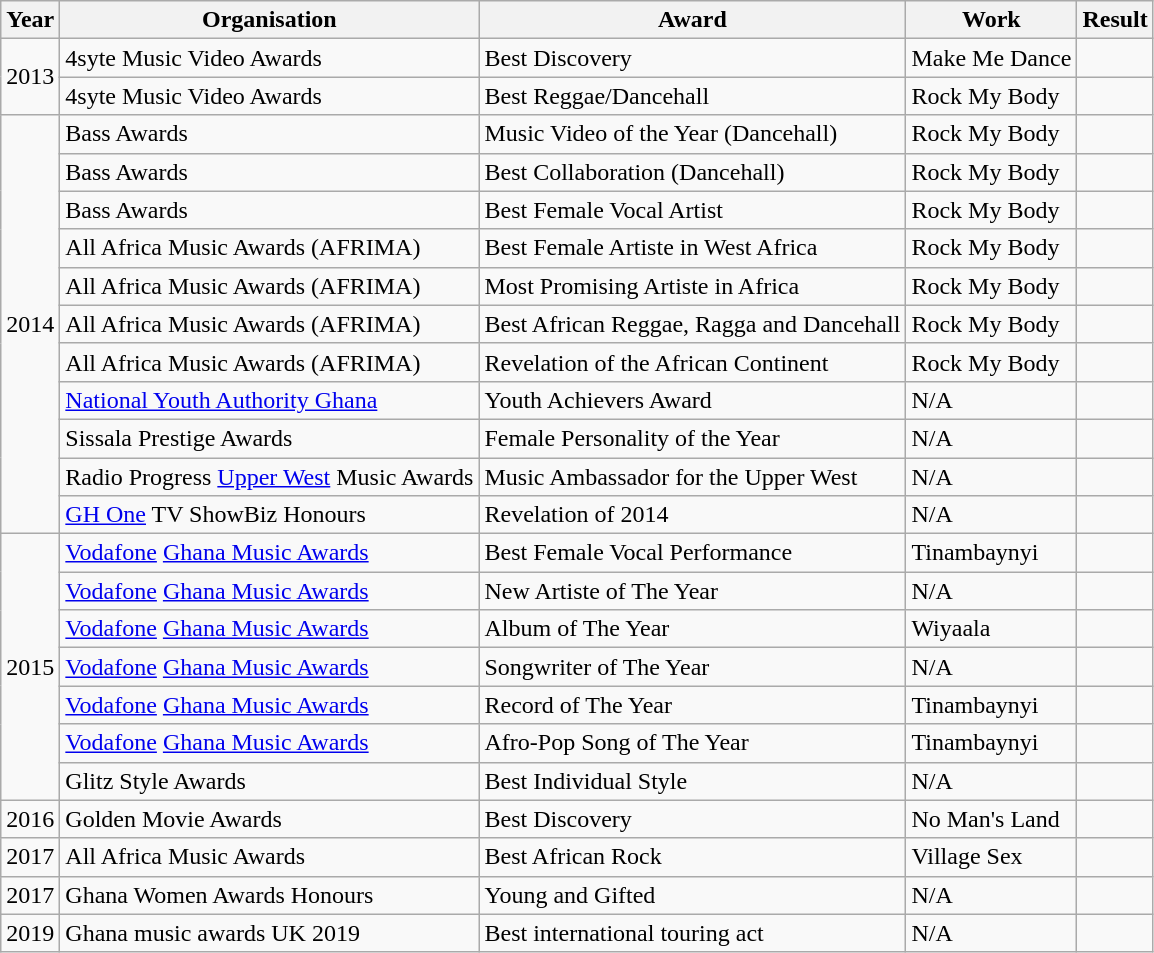<table class="wikitable">
<tr>
<th>Year</th>
<th>Organisation</th>
<th>Award</th>
<th>Work</th>
<th>Result</th>
</tr>
<tr>
<td rowspan="2">2013</td>
<td>4syte Music Video Awards</td>
<td>Best Discovery</td>
<td>Make Me Dance</td>
<td></td>
</tr>
<tr>
<td>4syte Music Video Awards</td>
<td>Best Reggae/Dancehall</td>
<td>Rock My Body</td>
<td></td>
</tr>
<tr>
<td rowspan="11">2014</td>
<td>Bass Awards</td>
<td>Music Video of the Year (Dancehall)</td>
<td>Rock My Body</td>
<td></td>
</tr>
<tr>
<td>Bass Awards</td>
<td>Best Collaboration (Dancehall)</td>
<td>Rock My Body</td>
<td></td>
</tr>
<tr>
<td>Bass Awards</td>
<td>Best Female Vocal Artist</td>
<td>Rock My Body</td>
<td></td>
</tr>
<tr>
<td>All Africa Music Awards (AFRIMA)</td>
<td>Best Female Artiste in West Africa</td>
<td>Rock My Body</td>
<td></td>
</tr>
<tr>
<td>All Africa Music Awards (AFRIMA)</td>
<td>Most Promising Artiste in Africa</td>
<td>Rock My Body</td>
<td></td>
</tr>
<tr>
<td>All Africa Music Awards (AFRIMA)</td>
<td>Best African Reggae, Ragga and Dancehall</td>
<td>Rock My Body</td>
<td></td>
</tr>
<tr>
<td>All Africa Music Awards (AFRIMA)</td>
<td>Revelation of the African Continent</td>
<td>Rock My Body</td>
<td></td>
</tr>
<tr>
<td><a href='#'>National Youth Authority Ghana</a></td>
<td>Youth Achievers Award</td>
<td>N/A</td>
<td></td>
</tr>
<tr>
<td>Sissala Prestige Awards</td>
<td>Female Personality of the Year</td>
<td>N/A</td>
<td></td>
</tr>
<tr>
<td>Radio Progress <a href='#'>Upper West</a> Music Awards</td>
<td>Music Ambassador for the Upper West</td>
<td>N/A</td>
<td></td>
</tr>
<tr>
<td><a href='#'>GH One</a> TV ShowBiz Honours</td>
<td>Revelation of 2014</td>
<td>N/A</td>
<td></td>
</tr>
<tr>
<td rowspan="7">2015</td>
<td><a href='#'>Vodafone</a> <a href='#'>Ghana Music Awards</a></td>
<td>Best Female Vocal Performance</td>
<td>Tinambaynyi</td>
<td></td>
</tr>
<tr>
<td><a href='#'>Vodafone</a> <a href='#'>Ghana Music Awards</a></td>
<td>New Artiste of The Year</td>
<td>N/A</td>
<td></td>
</tr>
<tr>
<td><a href='#'>Vodafone</a> <a href='#'>Ghana Music Awards</a></td>
<td>Album of The Year</td>
<td>Wiyaala</td>
<td></td>
</tr>
<tr>
<td><a href='#'>Vodafone</a> <a href='#'>Ghana Music Awards</a></td>
<td>Songwriter of The Year</td>
<td>N/A</td>
<td></td>
</tr>
<tr>
<td><a href='#'>Vodafone</a> <a href='#'>Ghana Music Awards</a></td>
<td>Record of The Year</td>
<td>Tinambaynyi</td>
<td></td>
</tr>
<tr>
<td><a href='#'>Vodafone</a> <a href='#'>Ghana Music Awards</a></td>
<td>Afro-Pop Song of The Year</td>
<td>Tinambaynyi</td>
<td></td>
</tr>
<tr>
<td>Glitz Style Awards</td>
<td>Best Individual Style</td>
<td>N/A</td>
<td></td>
</tr>
<tr>
<td rowspan="1">2016</td>
<td>Golden Movie Awards</td>
<td>Best Discovery</td>
<td>No Man's Land</td>
<td></td>
</tr>
<tr>
<td rowspan="1">2017</td>
<td>All Africa Music Awards</td>
<td>Best African Rock</td>
<td>Village Sex</td>
<td></td>
</tr>
<tr>
<td>2017</td>
<td>Ghana Women Awards Honours</td>
<td>Young and Gifted</td>
<td>N/A</td>
<td></td>
</tr>
<tr>
<td>2019</td>
<td>Ghana music awards UK 2019</td>
<td>Best international touring act</td>
<td>N/A</td>
<td></td>
</tr>
</table>
